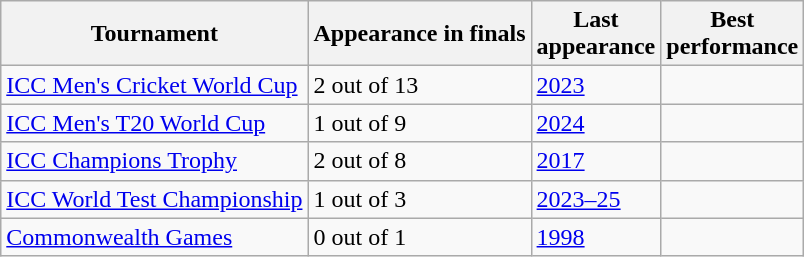<table class="wikitable sortable" style="text-align:left;">
<tr>
<th>Tournament</th>
<th data-sort-type="number">Appearance in finals</th>
<th>Last<br>appearance</th>
<th>Best<br>performance</th>
</tr>
<tr>
<td><a href='#'>ICC Men's Cricket World Cup</a></td>
<td>2 out of 13</td>
<td><a href='#'>2023</a></td>
<td></td>
</tr>
<tr>
<td><a href='#'>ICC Men's T20 World Cup</a></td>
<td>1 out of 9</td>
<td><a href='#'>2024</a></td>
<td></td>
</tr>
<tr>
<td><a href='#'>ICC Champions Trophy</a></td>
<td>2 out of 8</td>
<td><a href='#'>2017</a></td>
<td></td>
</tr>
<tr>
<td><a href='#'>ICC World Test Championship</a></td>
<td>1 out of 3</td>
<td><a href='#'>2023–25</a></td>
<td></td>
</tr>
<tr>
<td><a href='#'>Commonwealth Games</a></td>
<td>0 out of 1</td>
<td><a href='#'>1998</a></td>
<td></td>
</tr>
</table>
